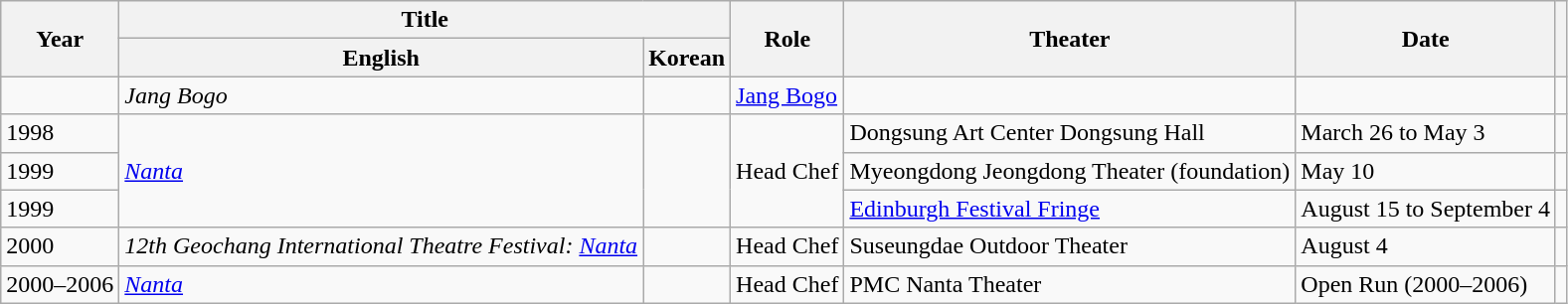<table class="wikitable sortable plainrowheaders">
<tr>
<th rowspan="2" scope="col">Year</th>
<th colspan="2" scope="col">Title</th>
<th rowspan="2" scope="col">Role</th>
<th rowspan="2" scope="col">Theater</th>
<th rowspan="2" scope="col" class="sortable">Date</th>
<th rowspan="2" scope="col" class="unsortable"></th>
</tr>
<tr>
<th>English</th>
<th>Korean</th>
</tr>
<tr>
<td></td>
<td><em>Jang Bogo</em></td>
<td></td>
<td><a href='#'>Jang Bogo</a></td>
<td></td>
<td></td>
<td></td>
</tr>
<tr>
<td>1998</td>
<td rowspan="3"><em><a href='#'>Nanta</a></em></td>
<td rowspan="3"></td>
<td rowspan="3">Head Chef</td>
<td>Dongsung Art Center Dongsung Hall</td>
<td>March 26 to May 3</td>
<td></td>
</tr>
<tr>
<td>1999</td>
<td>Myeongdong Jeongdong Theater (foundation)</td>
<td>May 10</td>
<td></td>
</tr>
<tr>
<td>1999</td>
<td><a href='#'>Edinburgh Festival Fringe</a></td>
<td>August 15 to September 4</td>
<td></td>
</tr>
<tr>
<td>2000</td>
<td><em>12th Geochang International Theatre Festival: <a href='#'>Nanta</a></em></td>
<td></td>
<td>Head Chef</td>
<td>Suseungdae Outdoor Theater</td>
<td>August 4</td>
<td></td>
</tr>
<tr>
<td>2000–2006</td>
<td><em><a href='#'>Nanta</a></em></td>
<td></td>
<td>Head Chef</td>
<td>PMC Nanta Theater</td>
<td>Open Run (2000–2006)</td>
<td></td>
</tr>
</table>
